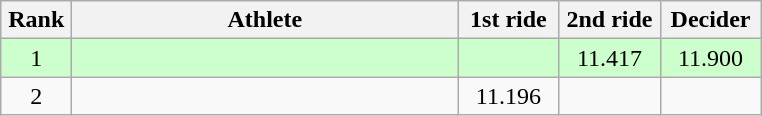<table class=wikitable style="text-align:center">
<tr>
<th width=40>Rank</th>
<th width=250>Athlete</th>
<th width=60>1st ride</th>
<th width=60>2nd ride</th>
<th width=60>Decider</th>
</tr>
<tr bgcolor=ccffcc>
<td>1</td>
<td align=left></td>
<td></td>
<td>11.417</td>
<td>11.900</td>
</tr>
<tr>
<td>2</td>
<td align=left></td>
<td>11.196</td>
<td></td>
<td></td>
</tr>
</table>
